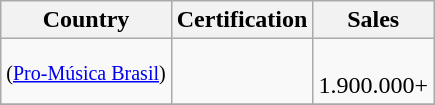<table class="wikitable">
<tr>
<th>Country</th>
<th>Certification</th>
<th>Sales</th>
</tr>
<tr>
<td> <small>(<a href='#'>Pro-Música Brasil</a>)</small></td>
<td align="center"><br></td>
<td><br>1.900.000+</td>
</tr>
<tr>
</tr>
</table>
